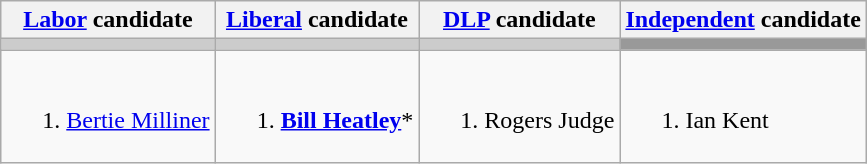<table class="wikitable">
<tr>
<th><a href='#'>Labor</a> candidate</th>
<th><a href='#'>Liberal</a> candidate</th>
<th><a href='#'>DLP</a> candidate</th>
<th><a href='#'>Independent</a> candidate</th>
</tr>
<tr bgcolor="#cccccc">
<td></td>
<td></td>
<td></td>
<td bgcolor="#999999"></td>
</tr>
<tr>
<td valign=top><br><ol><li><a href='#'>Bertie Milliner</a></li></ol></td>
<td><br><ol><li><strong><a href='#'>Bill Heatley</a></strong>*</li></ol></td>
<td valign=top><br><ol><li>Rogers Judge</li></ol></td>
<td valign=top><br><ol><li>Ian Kent</li></ol></td>
</tr>
</table>
